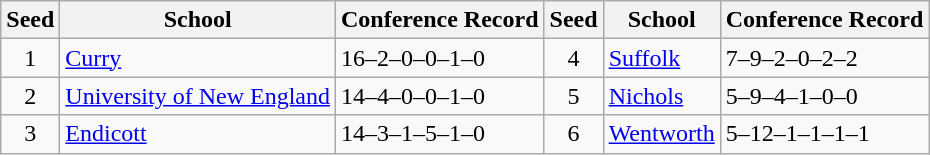<table class="wikitable">
<tr>
<th>Seed</th>
<th>School</th>
<th>Conference Record</th>
<th>Seed</th>
<th>School</th>
<th>Conference Record</th>
</tr>
<tr>
<td align=center>1</td>
<td><a href='#'>Curry</a></td>
<td>16–2–0–0–1–0</td>
<td align=center>4</td>
<td><a href='#'>Suffolk</a></td>
<td>7–9–2–0–2–2</td>
</tr>
<tr>
<td align=center>2</td>
<td><a href='#'>University of New England</a></td>
<td>14–4–0–0–1–0</td>
<td align=center>5</td>
<td><a href='#'>Nichols</a></td>
<td>5–9–4–1–0–0</td>
</tr>
<tr>
<td align=center>3</td>
<td><a href='#'>Endicott</a></td>
<td>14–3–1–5–1–0</td>
<td align=center>6</td>
<td><a href='#'>Wentworth</a></td>
<td>5–12–1–1–1–1</td>
</tr>
</table>
